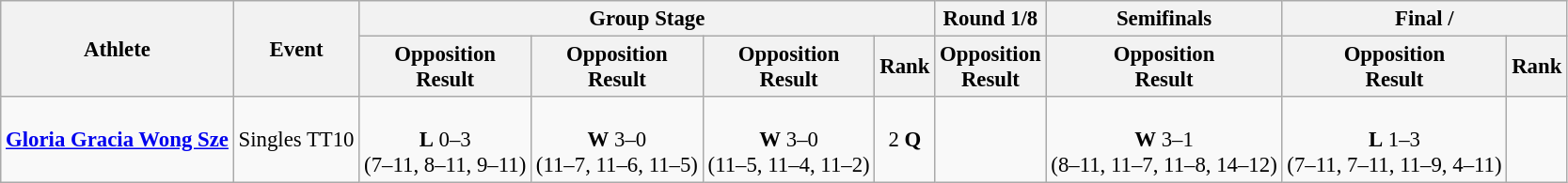<table class=wikitable style="font-size:95%">
<tr>
<th rowspan="2">Athlete</th>
<th rowspan="2">Event</th>
<th colspan="4">Group Stage</th>
<th>Round 1/8</th>
<th>Semifinals</th>
<th colspan="2">Final / </th>
</tr>
<tr>
<th>Opposition<br>Result</th>
<th>Opposition<br>Result</th>
<th>Opposition<br>Result</th>
<th>Rank</th>
<th>Opposition<br>Result</th>
<th>Opposition<br>Result</th>
<th>Opposition<br>Result</th>
<th>Rank</th>
</tr>
<tr align=center>
<td align=left><strong><a href='#'>Gloria Gracia Wong Sze</a></strong></td>
<td align=left>Singles TT10</td>
<td><br><strong>L</strong> 0–3<br>(7–11, 8–11, 9–11)</td>
<td><br><strong>W</strong> 3–0<br>(11–7, 11–6, 11–5)</td>
<td><br><strong>W</strong> 3–0<br>(11–5, 11–4, 11–2)</td>
<td>2 <strong>Q</strong></td>
<td></td>
<td><br><strong>W</strong> 3–1<br>(8–11, 11–7, 11–8, 14–12)</td>
<td><br><strong>L</strong> 1–3<br>(7–11, 7–11, 11–9, 4–11)</td>
<td></td>
</tr>
</table>
